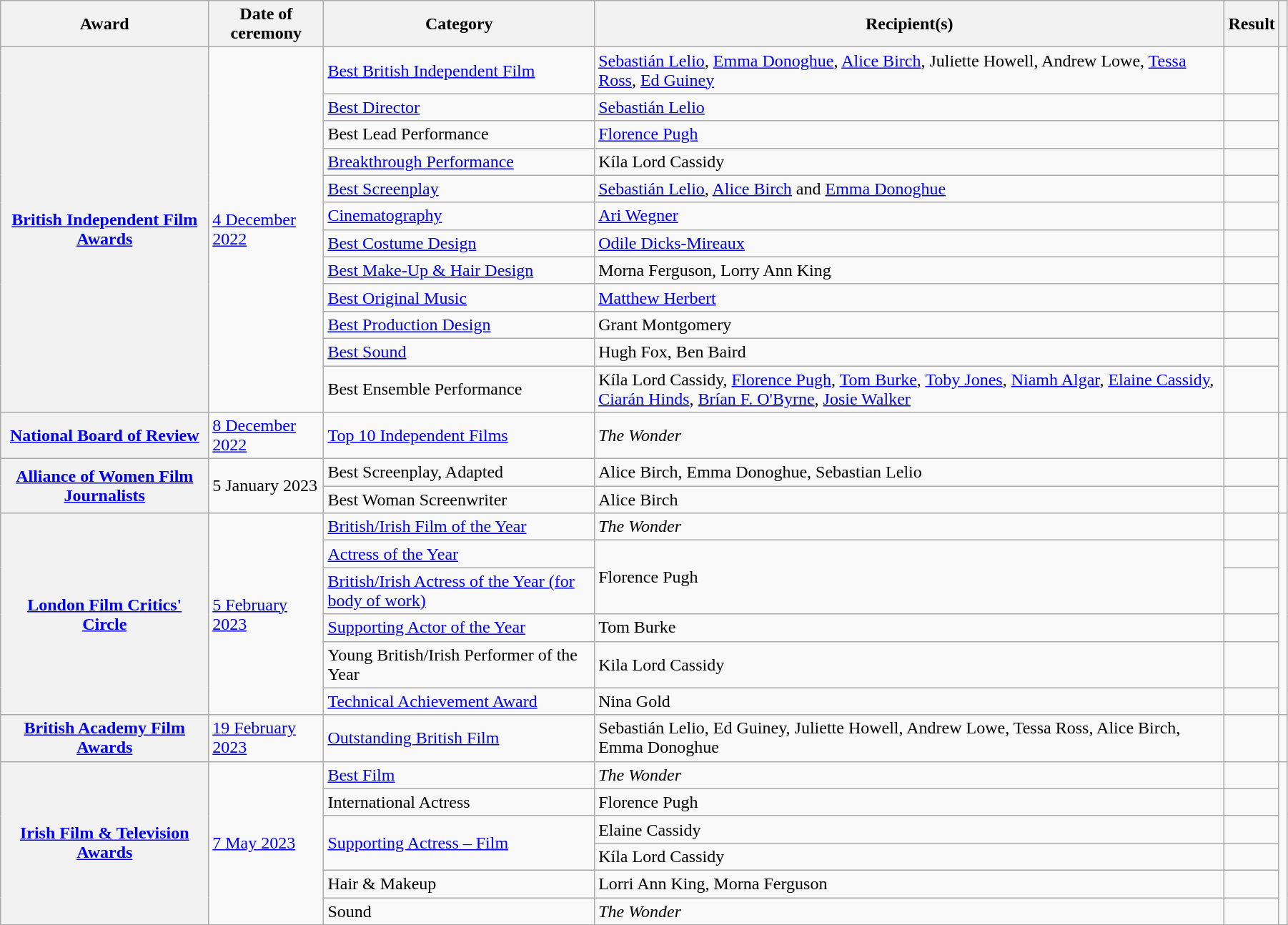<table class="wikitable sortable plainrowheaders" style="width: 95%;">
<tr>
<th scope="col">Award</th>
<th scope="col">Date of ceremony</th>
<th scope="col">Category</th>
<th scope="col">Recipient(s)</th>
<th scope="col">Result</th>
<th scope="col" class="unsortable"></th>
</tr>
<tr>
<th rowspan="12" scope="row"><a href='#'>British Independent Film Awards</a></th>
<td rowspan="12"><a href='#'>4 December 2022</a></td>
<td><a href='#'>Best British Independent Film</a></td>
<td><a href='#'>Sebastián Lelio</a>, <a href='#'>Emma Donoghue</a>, <a href='#'>Alice Birch</a>, Juliette Howell, Andrew Lowe, <a href='#'>Tessa Ross</a>, <a href='#'>Ed Guiney</a></td>
<td></td>
<td rowspan="12"><br></td>
</tr>
<tr>
<td><a href='#'>Best Director</a></td>
<td><a href='#'>Sebastián Lelio</a></td>
<td></td>
</tr>
<tr>
<td>Best Lead Performance</td>
<td><a href='#'>Florence Pugh</a></td>
<td></td>
</tr>
<tr>
<td><a href='#'>Breakthrough Performance</a></td>
<td>Kíla Lord Cassidy</td>
<td></td>
</tr>
<tr>
<td><a href='#'>Best Screenplay</a></td>
<td><a href='#'>Sebastián Lelio</a>, <a href='#'>Alice Birch</a> and <a href='#'>Emma Donoghue</a></td>
<td></td>
</tr>
<tr>
<td><a href='#'>Cinematography</a></td>
<td><a href='#'>Ari Wegner</a></td>
<td></td>
</tr>
<tr>
<td><a href='#'>Best Costume Design</a></td>
<td><a href='#'>Odile Dicks-Mireaux</a></td>
<td></td>
</tr>
<tr>
<td><a href='#'>Best Make-Up & Hair Design</a></td>
<td>Morna Ferguson, Lorry Ann King</td>
<td></td>
</tr>
<tr>
<td><a href='#'>Best Original Music</a></td>
<td><a href='#'>Matthew Herbert</a></td>
<td></td>
</tr>
<tr>
<td><a href='#'>Best Production Design</a></td>
<td>Grant Montgomery</td>
<td></td>
</tr>
<tr>
<td><a href='#'>Best Sound</a></td>
<td>Hugh Fox, Ben Baird</td>
<td></td>
</tr>
<tr>
<td>Best Ensemble Performance</td>
<td>Kíla Lord Cassidy, <a href='#'>Florence Pugh</a>, <a href='#'>Tom Burke</a>, <a href='#'>Toby Jones</a>, <a href='#'>Niamh Algar</a>, <a href='#'>Elaine Cassidy</a>, <a href='#'>Ciarán Hinds</a>, <a href='#'>Brían F. O'Byrne</a>, <a href='#'>Josie Walker</a></td>
<td></td>
</tr>
<tr>
<th scope="row"><a href='#'>National Board of Review</a></th>
<td><a href='#'>8 December 2022</a></td>
<td><a href='#'>Top 10 Independent Films</a></td>
<td><em>The Wonder</em></td>
<td></td>
<td></td>
</tr>
<tr>
<th rowspan="2" scope="row"><a href='#'>Alliance of Women Film Journalists</a></th>
<td rowspan="2">5 January 2023</td>
<td>Best Screenplay, Adapted</td>
<td>Alice Birch, Emma Donoghue, Sebastian Lelio</td>
<td></td>
<td rowspan="2"></td>
</tr>
<tr>
<td>Best Woman Screenwriter</td>
<td>Alice Birch</td>
<td></td>
</tr>
<tr>
<th rowspan="6" scope="row"><a href='#'>London Film Critics' Circle</a></th>
<td rowspan="6"><a href='#'>5 February 2023</a></td>
<td><a href='#'>British/Irish Film of the Year</a></td>
<td><em>The Wonder</em></td>
<td></td>
<td rowspan="6"></td>
</tr>
<tr>
<td><a href='#'>Actress of the Year</a></td>
<td rowspan="2">Florence Pugh</td>
<td></td>
</tr>
<tr>
<td><a href='#'>British/Irish Actress of the Year (for body of work)</a></td>
<td></td>
</tr>
<tr>
<td><a href='#'>Supporting Actor of the Year</a></td>
<td>Tom Burke</td>
<td></td>
</tr>
<tr>
<td>Young British/Irish Performer of the Year</td>
<td>Kila Lord Cassidy</td>
<td></td>
</tr>
<tr>
<td><a href='#'>Technical Achievement Award</a></td>
<td>Nina Gold</td>
<td></td>
</tr>
<tr>
<th scope="row"><a href='#'>British Academy Film Awards</a></th>
<td><a href='#'>19 February 2023</a></td>
<td><a href='#'>Outstanding British Film</a></td>
<td>Sebastián Lelio, Ed Guiney, Juliette Howell, Andrew Lowe, Tessa Ross, Alice Birch, Emma Donoghue</td>
<td></td>
<td></td>
</tr>
<tr>
<th rowspan="6" scope="row"><a href='#'>Irish Film & Television Awards</a></th>
<td rowspan="6"><a href='#'>7 May 2023</a></td>
<td><a href='#'>Best Film</a></td>
<td><em>The Wonder</em></td>
<td></td>
<td rowspan="6"></td>
</tr>
<tr>
<td>International Actress</td>
<td>Florence Pugh</td>
<td></td>
</tr>
<tr>
<td rowspan="2"><a href='#'>Supporting Actress – Film</a></td>
<td>Elaine Cassidy</td>
<td></td>
</tr>
<tr>
<td>Kíla Lord Cassidy</td>
<td></td>
</tr>
<tr>
<td>Hair & Makeup</td>
<td>Lorri Ann King, Morna Ferguson</td>
<td></td>
</tr>
<tr>
<td>Sound</td>
<td><em>The Wonder</em></td>
<td></td>
</tr>
<tr>
</tr>
</table>
